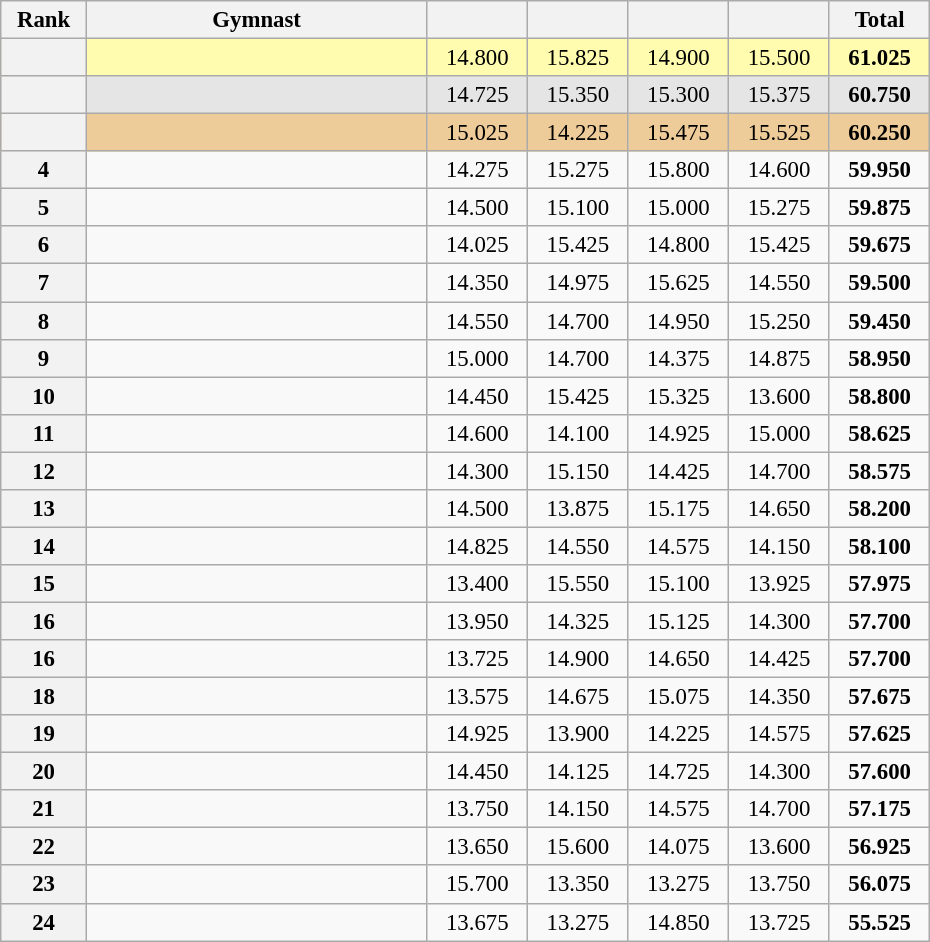<table class="wikitable sortable" style="text-align:center; font-size:95%">
<tr>
<th scope="col" style="width:50px;">Rank</th>
<th scope="col" style="width:220px;">Gymnast</th>
<th scope="col" style="width:60px;"></th>
<th scope="col" style="width:60px;"></th>
<th scope="col" style="width:60px;"></th>
<th scope="col" style="width:60px;"></th>
<th scope="col" style="width:60px;">Total</th>
</tr>
<tr style="background:#fffcaf;">
<th scope=row style="text-align:center"></th>
<td align=left></td>
<td>14.800</td>
<td>15.825</td>
<td>14.900</td>
<td>15.500</td>
<td><strong>61.025</strong></td>
</tr>
<tr style="background:#e5e5e5;">
<th scope=row style="text-align:center"></th>
<td align=left></td>
<td>14.725</td>
<td>15.350</td>
<td>15.300</td>
<td>15.375</td>
<td><strong>60.750</strong></td>
</tr>
<tr style="background:#ec9;">
<th scope=row style="text-align:center"></th>
<td align=left></td>
<td>15.025</td>
<td>14.225</td>
<td>15.475</td>
<td>15.525</td>
<td><strong>60.250</strong></td>
</tr>
<tr>
<th scope=row style="text-align:center">4</th>
<td align=left></td>
<td>14.275</td>
<td>15.275</td>
<td>15.800</td>
<td>14.600</td>
<td><strong>59.950</strong></td>
</tr>
<tr>
<th scope=row style="text-align:center">5</th>
<td align=left></td>
<td>14.500</td>
<td>15.100</td>
<td>15.000</td>
<td>15.275</td>
<td><strong>59.875</strong></td>
</tr>
<tr>
<th scope=row style="text-align:center">6</th>
<td align=left></td>
<td>14.025</td>
<td>15.425</td>
<td>14.800</td>
<td>15.425</td>
<td><strong>59.675</strong></td>
</tr>
<tr>
<th scope=row style="text-align:center">7</th>
<td align=left></td>
<td>14.350</td>
<td>14.975</td>
<td>15.625</td>
<td>14.550</td>
<td><strong>59.500</strong></td>
</tr>
<tr>
<th scope=row style="text-align:center">8</th>
<td align=left></td>
<td>14.550</td>
<td>14.700</td>
<td>14.950</td>
<td>15.250</td>
<td><strong>59.450</strong></td>
</tr>
<tr>
<th scope=row style="text-align:center">9</th>
<td align=left></td>
<td>15.000</td>
<td>14.700</td>
<td>14.375</td>
<td>14.875</td>
<td><strong>58.950</strong></td>
</tr>
<tr>
<th scope=row style="text-align:center">10</th>
<td align=left></td>
<td>14.450</td>
<td>15.425</td>
<td>15.325</td>
<td>13.600</td>
<td><strong>58.800</strong></td>
</tr>
<tr>
<th scope=row style="text-align:center">11</th>
<td align=left></td>
<td>14.600</td>
<td>14.100</td>
<td>14.925</td>
<td>15.000</td>
<td><strong>58.625</strong></td>
</tr>
<tr>
<th scope=row style="text-align:center">12</th>
<td align=left></td>
<td>14.300</td>
<td>15.150</td>
<td>14.425</td>
<td>14.700</td>
<td><strong>58.575</strong></td>
</tr>
<tr>
<th scope=row style="text-align:center">13</th>
<td align=left></td>
<td>14.500</td>
<td>13.875</td>
<td>15.175</td>
<td>14.650</td>
<td><strong>58.200</strong></td>
</tr>
<tr>
<th scope=row style="text-align:center">14</th>
<td align=left></td>
<td>14.825</td>
<td>14.550</td>
<td>14.575</td>
<td>14.150</td>
<td><strong>58.100</strong></td>
</tr>
<tr>
<th scope=row style="text-align:center">15</th>
<td align=left></td>
<td>13.400</td>
<td>15.550</td>
<td>15.100</td>
<td>13.925</td>
<td><strong>57.975</strong></td>
</tr>
<tr>
<th scope=row style="text-align:center">16</th>
<td align=left></td>
<td>13.950</td>
<td>14.325</td>
<td>15.125</td>
<td>14.300</td>
<td><strong>57.700</strong></td>
</tr>
<tr>
<th scope=row style="text-align:center">16</th>
<td align=left></td>
<td>13.725</td>
<td>14.900</td>
<td>14.650</td>
<td>14.425</td>
<td><strong>57.700</strong></td>
</tr>
<tr>
<th scope=row style="text-align:center">18</th>
<td align=left></td>
<td>13.575</td>
<td>14.675</td>
<td>15.075</td>
<td>14.350</td>
<td><strong>57.675</strong></td>
</tr>
<tr>
<th scope=row style="text-align:center">19</th>
<td align=left></td>
<td>14.925</td>
<td>13.900</td>
<td>14.225</td>
<td>14.575</td>
<td><strong>57.625</strong></td>
</tr>
<tr>
<th scope=row style="text-align:center">20</th>
<td align=left></td>
<td>14.450</td>
<td>14.125</td>
<td>14.725</td>
<td>14.300</td>
<td><strong>57.600</strong></td>
</tr>
<tr>
<th scope=row style="text-align:center">21</th>
<td align=left></td>
<td>13.750</td>
<td>14.150</td>
<td>14.575</td>
<td>14.700</td>
<td><strong>57.175</strong></td>
</tr>
<tr>
<th scope=row style="text-align:center">22</th>
<td align=left></td>
<td>13.650</td>
<td>15.600</td>
<td>14.075</td>
<td>13.600</td>
<td><strong>56.925</strong></td>
</tr>
<tr>
<th scope=row style="text-align:center">23</th>
<td align=left></td>
<td>15.700</td>
<td>13.350</td>
<td>13.275</td>
<td>13.750</td>
<td><strong>56.075 </strong></td>
</tr>
<tr>
<th scope=row style="text-align:center">24</th>
<td align=left></td>
<td>13.675</td>
<td>13.275</td>
<td>14.850</td>
<td>13.725</td>
<td><strong>55.525</strong></td>
</tr>
</table>
